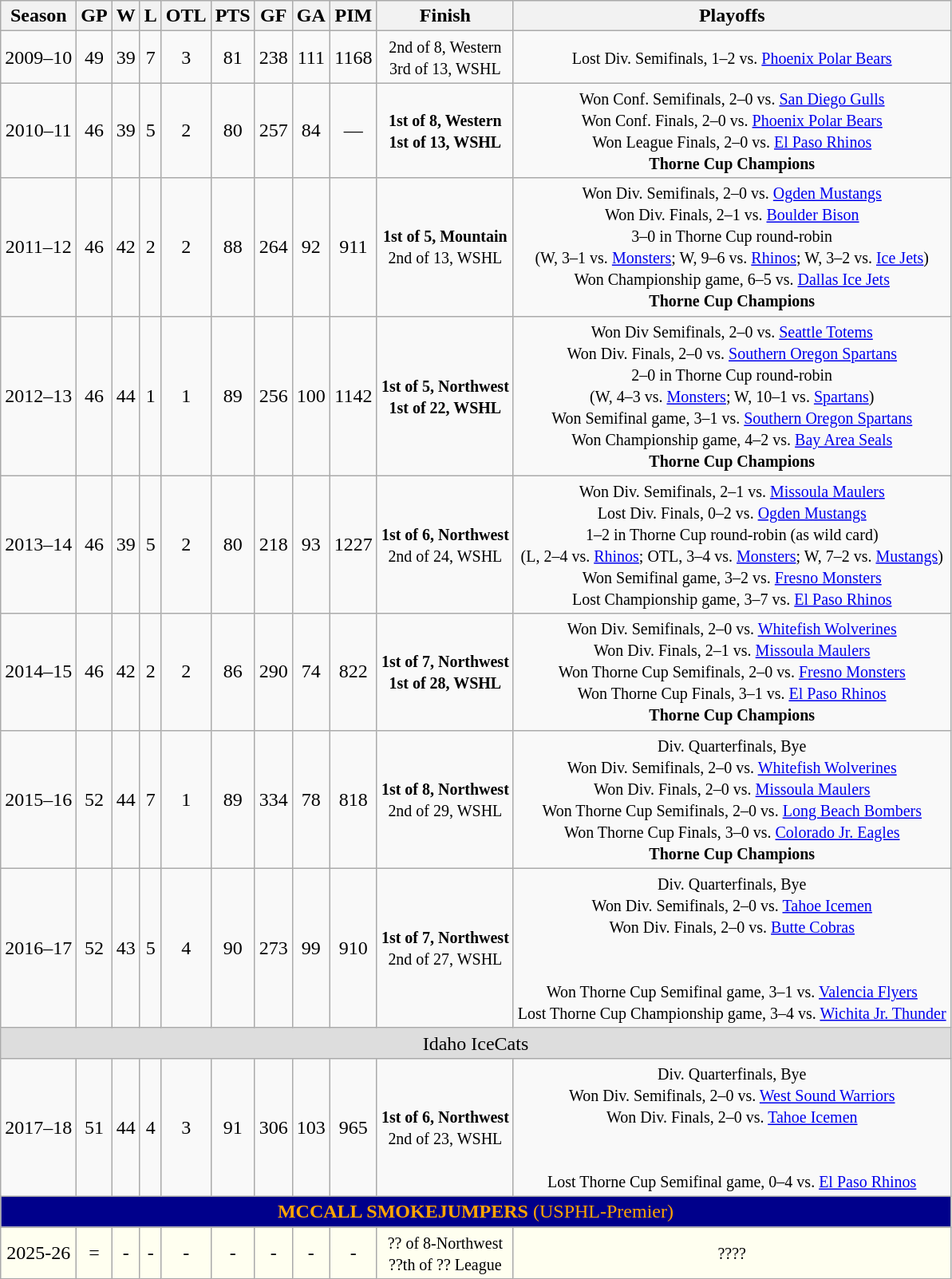<table class="wikitable" style="text-align:center">
<tr>
<th>Season</th>
<th>GP</th>
<th>W</th>
<th>L</th>
<th>OTL</th>
<th>PTS</th>
<th>GF</th>
<th>GA</th>
<th>PIM</th>
<th>Finish</th>
<th>Playoffs</th>
</tr>
<tr>
<td>2009–10</td>
<td>49</td>
<td>39</td>
<td>7</td>
<td>3</td>
<td>81</td>
<td>238</td>
<td>111</td>
<td>1168</td>
<td><small>2nd of 8, Western<br>3rd of 13, WSHL</small></td>
<td><small>Lost Div. Semifinals, 1–2 vs. <a href='#'>Phoenix Polar Bears</a></small></td>
</tr>
<tr>
<td>2010–11</td>
<td>46</td>
<td>39</td>
<td>5</td>
<td>2</td>
<td>80</td>
<td>257</td>
<td>84</td>
<td>—</td>
<td><small><strong>1st of 8, Western<br>1st of 13, WSHL</strong></small></td>
<td><small>Won Conf. Semifinals, 2–0 vs. <a href='#'>San Diego Gulls</a><br>Won Conf. Finals, 2–0 vs. <a href='#'>Phoenix Polar Bears</a><br>Won League Finals, 2–0 vs. <a href='#'>El Paso Rhinos</a><br><strong>Thorne Cup Champions</strong></small></td>
</tr>
<tr>
<td>2011–12</td>
<td>46</td>
<td>42</td>
<td>2</td>
<td>2</td>
<td>88</td>
<td>264</td>
<td>92</td>
<td>911</td>
<td><small><strong>1st of 5, Mountain</strong><br>2nd of 13, WSHL</small></td>
<td><small>Won Div. Semifinals, 2–0 vs. <a href='#'>Ogden Mustangs</a><br>Won Div. Finals, 2–1 vs. <a href='#'>Boulder Bison</a><br>3–0 in Thorne Cup round-robin<br>(W, 3–1 vs. <a href='#'>Monsters</a>; W, 9–6 vs. <a href='#'>Rhinos</a>; W, 3–2 vs. <a href='#'>Ice Jets</a>)<br>Won Championship game, 6–5 vs. <a href='#'>Dallas Ice Jets</a><br><strong>Thorne Cup Champions</strong></small></td>
</tr>
<tr>
<td>2012–13</td>
<td>46</td>
<td>44</td>
<td>1</td>
<td>1</td>
<td>89</td>
<td>256</td>
<td>100</td>
<td>1142</td>
<td><small> <strong>1st of 5, Northwest<br>1st of 22, WSHL</strong></small></td>
<td><small>Won Div Semifinals, 2–0 vs. <a href='#'>Seattle Totems</a><br>Won Div. Finals, 2–0 vs. <a href='#'>Southern Oregon Spartans</a><br>2–0 in Thorne Cup round-robin<br>(W, 4–3 vs. <a href='#'>Monsters</a>; W, 10–1 vs. <a href='#'>Spartans</a>)<br>Won Semifinal game, 3–1 vs. <a href='#'>Southern Oregon Spartans</a><br>Won Championship game, 4–2 vs. <a href='#'>Bay Area Seals</a><br><strong>Thorne Cup Champions</strong></small></td>
</tr>
<tr>
<td>2013–14</td>
<td>46</td>
<td>39</td>
<td>5</td>
<td>2</td>
<td>80</td>
<td>218</td>
<td>93</td>
<td>1227</td>
<td><small><strong>1st of 6, Northwest</strong><br>2nd of 24, WSHL</small></td>
<td><small>Won Div. Semifinals, 2–1 vs. <a href='#'>Missoula Maulers</a><br>Lost Div. Finals, 0–2 vs. <a href='#'>Ogden Mustangs</a><br>1–2 in Thorne Cup round-robin (as wild card)<br>(L, 2–4 vs. <a href='#'>Rhinos</a>; OTL, 3–4 vs. <a href='#'>Monsters</a>; W, 7–2 vs. <a href='#'>Mustangs</a>)<br>Won Semifinal game, 3–2 vs. <a href='#'>Fresno Monsters</a><br>Lost Championship game, 3–7 vs. <a href='#'>El Paso Rhinos</a></small></td>
</tr>
<tr>
<td>2014–15</td>
<td>46</td>
<td>42</td>
<td>2</td>
<td>2</td>
<td>86</td>
<td>290</td>
<td>74</td>
<td>822</td>
<td><small><strong>1st of 7, Northwest<br>1st of 28, WSHL</strong></small></td>
<td><small>Won Div. Semifinals, 2–0 vs. <a href='#'>Whitefish Wolverines</a><br>Won Div. Finals, 2–1 vs. <a href='#'>Missoula Maulers</a><br>Won Thorne Cup Semifinals, 2–0 vs. <a href='#'>Fresno Monsters</a><br>Won Thorne Cup Finals, 3–1 vs. <a href='#'>El Paso Rhinos</a><br><strong>Thorne Cup Champions</strong></small></td>
</tr>
<tr>
<td>2015–16</td>
<td>52</td>
<td>44</td>
<td>7</td>
<td>1</td>
<td>89</td>
<td>334</td>
<td>78</td>
<td>818</td>
<td><small><strong>1st of 8, Northwest</strong><br>2nd of 29, WSHL</small></td>
<td><small>Div. Quarterfinals, Bye<br>Won Div. Semifinals, 2–0 vs. <a href='#'>Whitefish Wolverines</a><br>Won Div. Finals, 2–0 vs. <a href='#'>Missoula Maulers</a><br>Won Thorne Cup Semifinals, 2–0 vs. <a href='#'>Long Beach Bombers</a><br>Won Thorne Cup Finals, 3–0 vs. <a href='#'>Colorado Jr. Eagles</a><br><strong>Thorne Cup Champions</strong></small></td>
</tr>
<tr>
<td>2016–17</td>
<td>52</td>
<td>43</td>
<td>5</td>
<td>4</td>
<td>90</td>
<td>273</td>
<td>99</td>
<td>910</td>
<td><small><strong>1st of 7, Northwest</strong><br>2nd of 27, WSHL</small></td>
<td><small>Div. Quarterfinals, Bye<br>Won Div. Semifinals, 2–0 vs. <a href='#'>Tahoe Icemen</a><br>Won Div. Finals, 2–0 vs. <a href='#'>Butte Cobras</a><br><br> <br>Won Thorne Cup Semifinal game, 3–1 vs. <a href='#'>Valencia Flyers</a><br>Lost Thorne Cup Championship game, 3–4 vs. <a href='#'>Wichita Jr. Thunder</a></small></td>
</tr>
<tr bgcolor=dddddd>
<td colspan=12>Idaho IceCats</td>
</tr>
<tr>
<td>2017–18</td>
<td>51</td>
<td>44</td>
<td>4</td>
<td>3</td>
<td>91</td>
<td>306</td>
<td>103</td>
<td>965</td>
<td><small><strong>1st of 6, Northwest</strong><br>2nd of 23, WSHL </small></td>
<td><small>Div. Quarterfinals, Bye<br>Won Div. Semifinals, 2–0 vs. <a href='#'>West Sound Warriors</a><br>Won Div. Finals, 2–0 vs. <a href='#'>Tahoe Icemen</a><br><br><br>Lost Thorne Cup Semifinal game, 0–4 vs. <a href='#'>El Paso Rhinos</a></small></td>
</tr>
<tr align="center"  bgcolor="darkblue"  style="color:orange">
<td colspan=11><strong>MCCALL SMOKEJUMPERS</strong>    (USPHL-Premier)</td>
</tr>
<tr align="center" bgcolor=ivory>
<td>2025-26</td>
<td>=</td>
<td>-</td>
<td>-</td>
<td>-</td>
<td>-</td>
<td>-</td>
<td>-</td>
<td>-</td>
<td><small>?? of 8-Northwest<br>??th of ?? League</small></td>
<td><small>????</small></td>
</tr>
</table>
